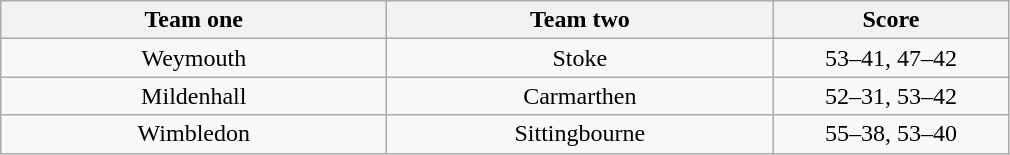<table class="wikitable" style="text-align: center">
<tr>
<th width=250>Team one</th>
<th width=250>Team two</th>
<th width=150>Score</th>
</tr>
<tr>
<td>Weymouth</td>
<td>Stoke</td>
<td>53–41, 47–42</td>
</tr>
<tr>
<td>Mildenhall</td>
<td>Carmarthen</td>
<td>52–31, 53–42</td>
</tr>
<tr>
<td>Wimbledon</td>
<td>Sittingbourne</td>
<td>55–38, 53–40</td>
</tr>
</table>
